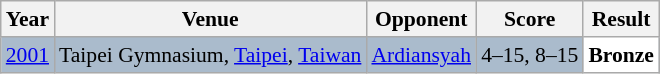<table class="sortable wikitable" style="font-size: 90%;">
<tr>
<th>Year</th>
<th>Venue</th>
<th>Opponent</th>
<th>Score</th>
<th>Result</th>
</tr>
<tr style="background:#AABBCC">
<td align="center"><a href='#'>2001</a></td>
<td align="left">Taipei Gymnasium, <a href='#'>Taipei</a>, <a href='#'>Taiwan</a></td>
<td align="left"> <a href='#'>Ardiansyah</a></td>
<td align="left">4–15, 8–15</td>
<td style="text-align:left; background:white"> <strong>Bronze</strong></td>
</tr>
</table>
